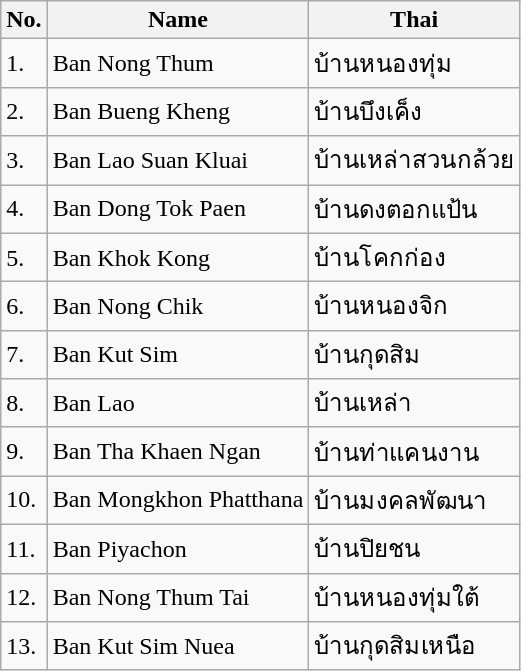<table class="wikitable sortable">
<tr>
<th>No.</th>
<th>Name</th>
<th>Thai</th>
</tr>
<tr>
<td>1.</td>
<td>Ban Nong Thum</td>
<td>บ้านหนองทุ่ม</td>
</tr>
<tr>
<td>2.</td>
<td>Ban Bueng Kheng</td>
<td>บ้านบึงเค็ง</td>
</tr>
<tr>
<td>3.</td>
<td>Ban Lao Suan Kluai</td>
<td>บ้านเหล่าสวนกล้วย</td>
</tr>
<tr>
<td>4.</td>
<td>Ban Dong Tok Paen</td>
<td>บ้านดงตอกแป้น</td>
</tr>
<tr>
<td>5.</td>
<td>Ban Khok Kong</td>
<td>บ้านโคกก่อง</td>
</tr>
<tr>
<td>6.</td>
<td>Ban Nong Chik</td>
<td>บ้านหนองจิก</td>
</tr>
<tr>
<td>7.</td>
<td>Ban Kut Sim</td>
<td>บ้านกุดสิม</td>
</tr>
<tr>
<td>8.</td>
<td>Ban Lao</td>
<td>บ้านเหล่า</td>
</tr>
<tr>
<td>9.</td>
<td>Ban Tha Khaen Ngan</td>
<td>บ้านท่าแคนงาน</td>
</tr>
<tr>
<td>10.</td>
<td>Ban Mongkhon Phatthana</td>
<td>บ้านมงคลพัฒนา</td>
</tr>
<tr>
<td>11.</td>
<td>Ban Piyachon</td>
<td>บ้านปิยชน</td>
</tr>
<tr>
<td>12.</td>
<td>Ban Nong Thum Tai</td>
<td>บ้านหนองทุ่มใต้</td>
</tr>
<tr>
<td>13.</td>
<td>Ban Kut Sim Nuea</td>
<td>บ้านกุดสิมเหนือ</td>
</tr>
</table>
